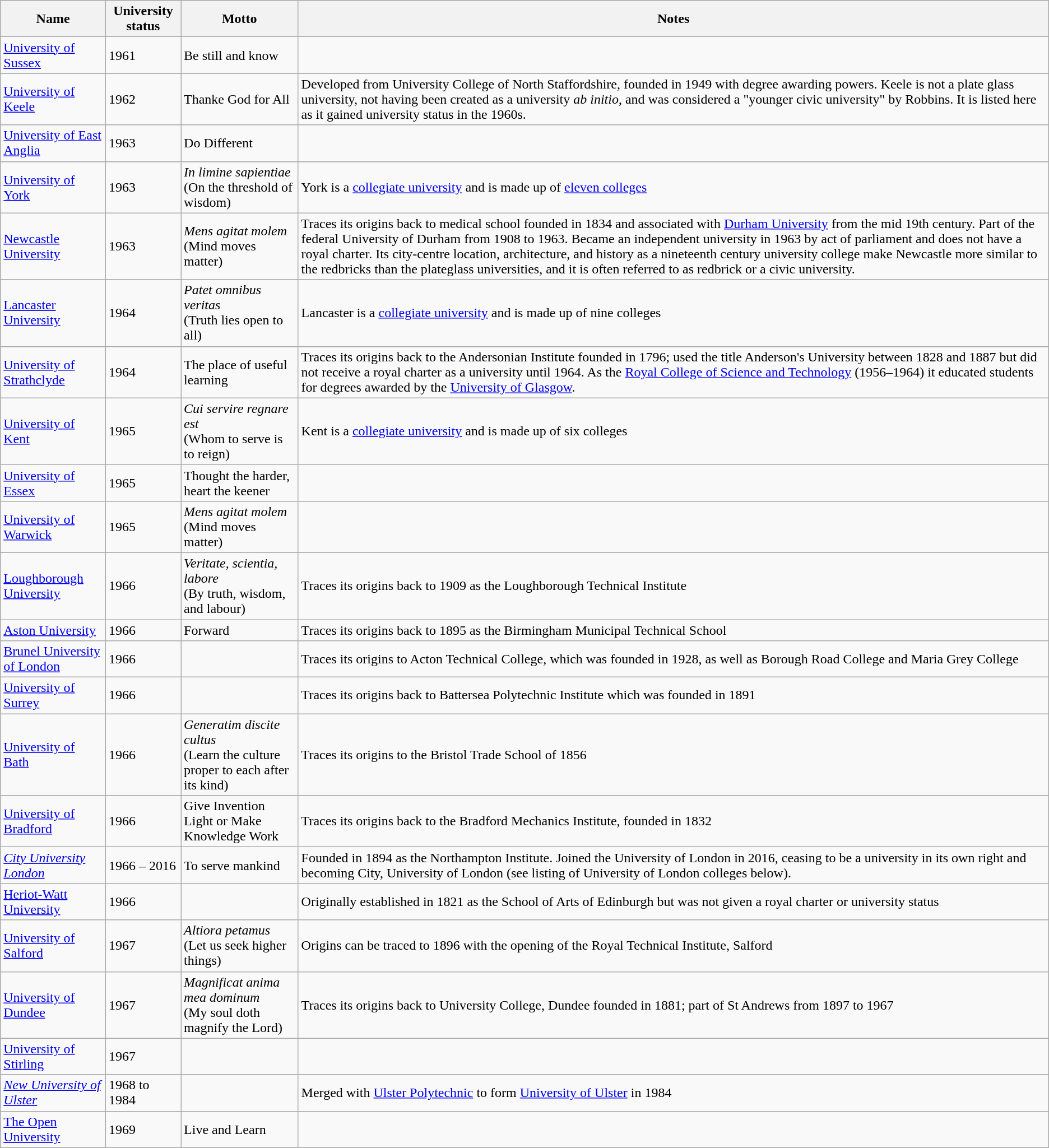<table class="wikitable sortable">
<tr>
<th>Name</th>
<th>University status</th>
<th>Motto</th>
<th>Notes</th>
</tr>
<tr>
<td><a href='#'>University of Sussex</a></td>
<td>1961</td>
<td>Be still and know</td>
<td></td>
</tr>
<tr>
<td><a href='#'>University of Keele</a></td>
<td>1962</td>
<td>Thanke God for All</td>
<td>Developed from University College of North Staffordshire, founded in 1949 with degree awarding powers. Keele is not a plate glass university, not having been created as a university <em>ab initio</em>, and was considered a "younger civic university" by Robbins. It is listed here as it gained university status in the 1960s.</td>
</tr>
<tr>
<td><a href='#'>University of East Anglia</a></td>
<td>1963</td>
<td>Do Different</td>
<td></td>
</tr>
<tr>
<td><a href='#'>University of York</a></td>
<td>1963</td>
<td><em>In limine sapientiae</em><br>(On the threshold of wisdom)</td>
<td>York is a <a href='#'>collegiate university</a> and is made up of <a href='#'>eleven colleges</a></td>
</tr>
<tr>
<td><a href='#'>Newcastle University</a></td>
<td>1963</td>
<td><em>Mens agitat molem</em><br>(Mind moves matter)</td>
<td>Traces its origins back to medical school founded in 1834 and associated with <a href='#'>Durham University</a> from the mid 19th century. Part of the federal University of Durham from 1908 to 1963. Became an independent university in 1963 by act of parliament and does not have a royal charter. Its city-centre location, architecture, and history as a nineteenth century university college make Newcastle more similar to the redbricks than the plateglass universities, and it is often referred to as redbrick or a civic university.</td>
</tr>
<tr>
<td><a href='#'>Lancaster University</a></td>
<td>1964</td>
<td><em>Patet omnibus veritas</em><br>(Truth lies open to all)</td>
<td>Lancaster is a <a href='#'>collegiate university</a> and is made up of nine colleges</td>
</tr>
<tr>
<td><a href='#'>University of Strathclyde</a></td>
<td>1964</td>
<td>The place of useful learning</td>
<td>Traces its origins back to the Andersonian Institute founded in 1796; used the title Anderson's University between 1828 and 1887 but did not receive a royal charter as a university until 1964. As the <a href='#'>Royal College of Science and Technology</a> (1956–1964) it educated students for degrees awarded by the <a href='#'>University of Glasgow</a>.</td>
</tr>
<tr>
<td><a href='#'>University of Kent</a></td>
<td>1965</td>
<td><em>Cui servire regnare est</em><br>(Whom to serve is to reign)</td>
<td>Kent is a <a href='#'>collegiate university</a> and is made up of six colleges</td>
</tr>
<tr>
<td><a href='#'>University of Essex</a></td>
<td>1965</td>
<td>Thought the harder, heart the keener</td>
<td></td>
</tr>
<tr>
<td><a href='#'>University of Warwick</a></td>
<td>1965</td>
<td><em>Mens agitat molem</em><br>(Mind moves matter)</td>
<td></td>
</tr>
<tr>
<td><a href='#'>Loughborough University</a></td>
<td>1966</td>
<td><em>Veritate, scientia, labore</em><br>(By truth, wisdom, and labour)</td>
<td>Traces its origins back to 1909 as the Loughborough Technical Institute</td>
</tr>
<tr>
<td><a href='#'>Aston University</a></td>
<td>1966</td>
<td>Forward</td>
<td>Traces its origins back to 1895 as the Birmingham Municipal Technical School</td>
</tr>
<tr>
<td><a href='#'>Brunel University of London</a></td>
<td>1966</td>
<td></td>
<td>Traces its origins to Acton Technical College, which was founded in 1928, as well as Borough Road College and Maria Grey College</td>
</tr>
<tr>
<td><a href='#'>University of Surrey</a></td>
<td>1966</td>
<td></td>
<td>Traces its origins back to Battersea Polytechnic Institute which was founded in 1891</td>
</tr>
<tr>
<td><a href='#'>University of Bath</a></td>
<td>1966</td>
<td><em>Generatim discite cultus</em><br>(Learn the culture proper to each after its kind)</td>
<td>Traces its origins to the Bristol Trade School of 1856</td>
</tr>
<tr>
<td><a href='#'>University of Bradford</a></td>
<td>1966</td>
<td>Give Invention Light or Make Knowledge Work</td>
<td>Traces its origins back to the Bradford Mechanics Institute, founded in 1832</td>
</tr>
<tr>
<td><em><a href='#'>City University London</a></em></td>
<td>1966 – 2016</td>
<td>To serve mankind</td>
<td>Founded in 1894 as the Northampton Institute. Joined the University of London in 2016, ceasing to be a university in its own right and becoming City, University of London (see listing of University of London colleges below).</td>
</tr>
<tr>
<td><a href='#'>Heriot-Watt University</a></td>
<td>1966</td>
<td></td>
<td>Originally established in 1821 as the School of Arts of Edinburgh but was not given a royal charter or university status</td>
</tr>
<tr>
<td><a href='#'>University of Salford</a></td>
<td>1967</td>
<td><em>Altiora petamus</em><br>(Let us seek higher things)</td>
<td>Origins can be traced to 1896 with the opening of the Royal Technical Institute, Salford</td>
</tr>
<tr>
<td><a href='#'>University of Dundee</a></td>
<td>1967</td>
<td><em>Magnificat anima mea dominum</em><br>(My soul doth magnify the Lord)</td>
<td>Traces its origins back to University College, Dundee founded in 1881; part of St Andrews from 1897 to 1967</td>
</tr>
<tr>
<td><a href='#'>University of Stirling</a></td>
<td>1967</td>
<td></td>
<td></td>
</tr>
<tr>
<td><em><a href='#'>New University of Ulster</a></em></td>
<td>1968 to 1984</td>
<td></td>
<td>Merged with <a href='#'>Ulster Polytechnic</a> to form <a href='#'>University of Ulster</a> in 1984</td>
</tr>
<tr>
<td><a href='#'>The Open University</a></td>
<td>1969</td>
<td>Live and Learn</td>
<td></td>
</tr>
</table>
